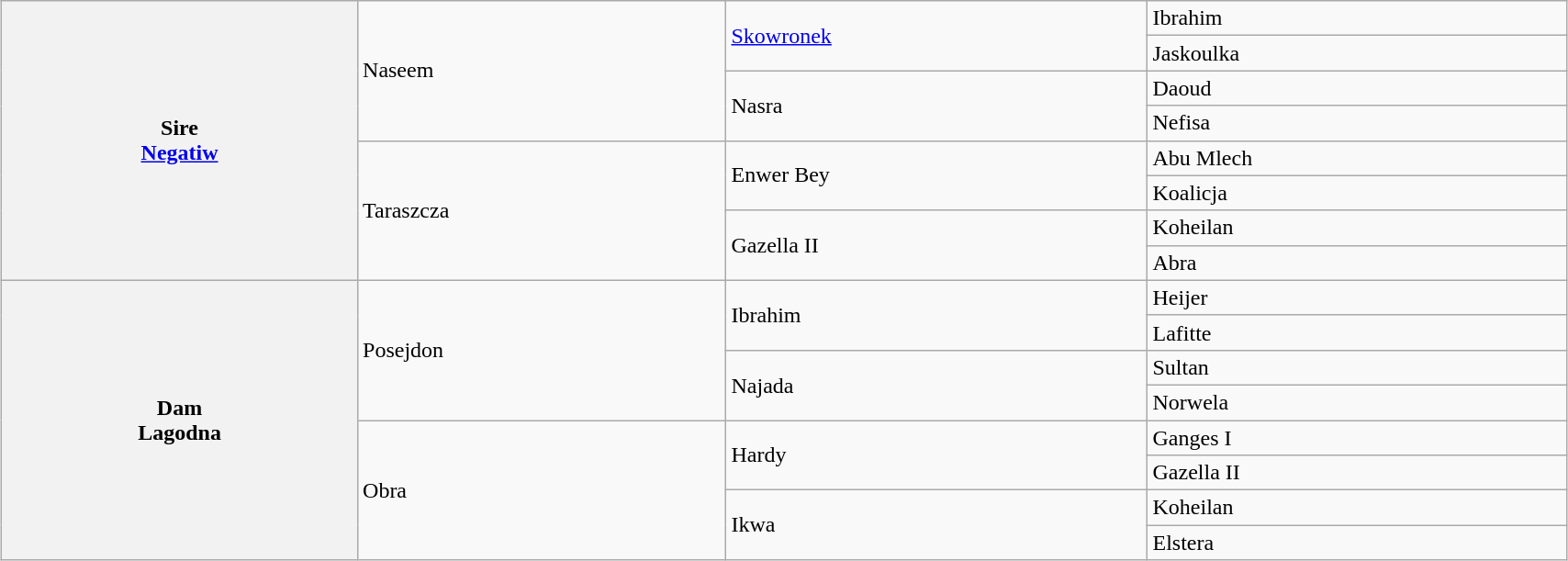<table class="wikitable" style="clear:both; margin:0em auto; width:90%;">
<tr>
<th rowspan="8">Sire<br><a href='#'>Negatiw</a></th>
<td rowspan="4">Naseem</td>
<td rowspan="2"><a href='#'>Skowronek</a></td>
<td>Ibrahim</td>
</tr>
<tr>
<td>Jaskoulka</td>
</tr>
<tr>
<td rowspan="2">Nasra</td>
<td>Daoud</td>
</tr>
<tr>
<td>Nefisa</td>
</tr>
<tr>
<td rowspan="4">Taraszcza</td>
<td rowspan="2">Enwer Bey</td>
<td>Abu Mlech</td>
</tr>
<tr>
<td>Koalicja</td>
</tr>
<tr>
<td rowspan="2">Gazella II</td>
<td>Koheilan</td>
</tr>
<tr>
<td>Abra</td>
</tr>
<tr>
<th rowspan="8">Dam<br>Lagodna</th>
<td rowspan="4">Posejdon</td>
<td rowspan="2">Ibrahim</td>
<td>Heijer</td>
</tr>
<tr>
<td>Lafitte</td>
</tr>
<tr>
<td rowspan="2">Najada</td>
<td>Sultan</td>
</tr>
<tr>
<td>Norwela</td>
</tr>
<tr>
<td rowspan="4">Obra</td>
<td rowspan="2">Hardy</td>
<td>Ganges I</td>
</tr>
<tr>
<td>Gazella II</td>
</tr>
<tr>
<td rowspan="2">Ikwa</td>
<td>Koheilan</td>
</tr>
<tr>
<td>Elstera</td>
</tr>
</table>
